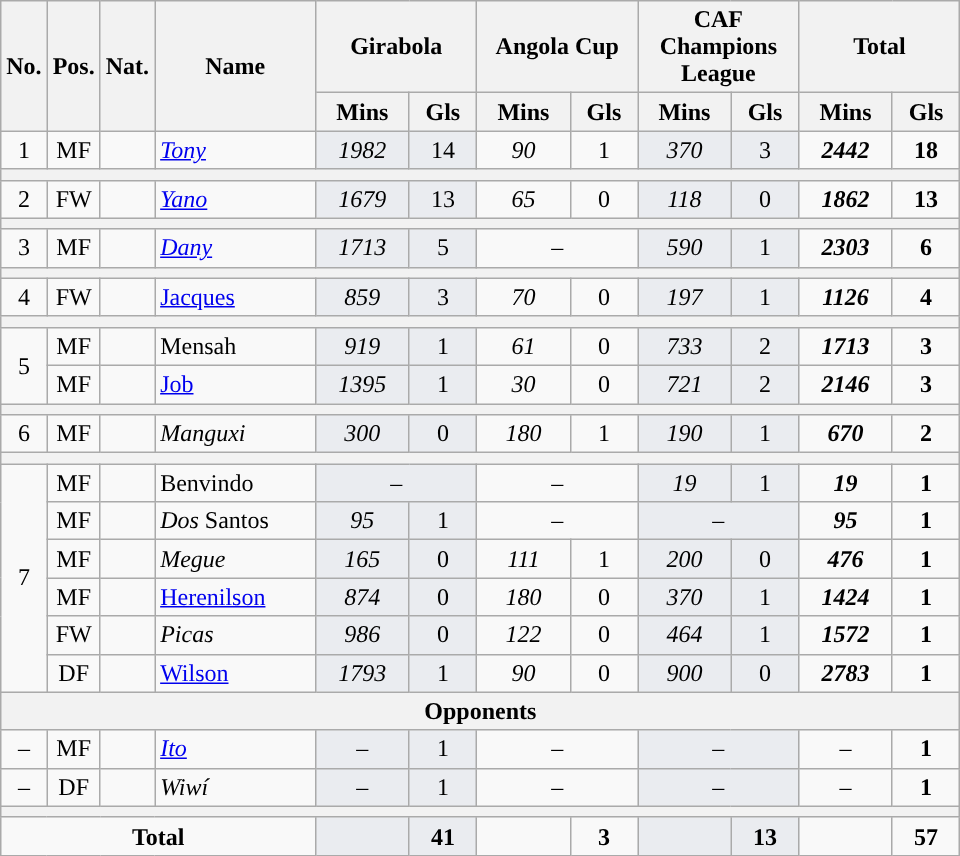<table class="wikitable sortable" style="text-align:center">
<tr>
<th style="text-align:center;" rowspan="2">No.</th>
<th style="text-align:center;" rowspan="2">Pos.</th>
<th style="text-align:center;" rowspan="2">Nat.</th>
<th style="text-align:center; width:100px;" rowspan="2">Name</th>
<th style="text-align:center; width:100px;" colspan="2">Girabola</th>
<th style="text-align:center; width:100px;" colspan="2">Angola Cup</th>
<th style="text-align:center; width:100px;" colspan="2">CAF Champions League</th>
<th style="text-align:center; width:100px;" colspan="2">Total</th>
</tr>
<tr>
<th style="text-align:center;">Mins</th>
<th style="text-align:center;">Gls</th>
<th style="text-align:center;">Mins</th>
<th style="text-align:center;">Gls</th>
<th style="text-align:center;">Mins</th>
<th style="text-align:center;">Gls</th>
<th style="text-align:center;">Mins</th>
<th style="text-align:center;">Gls</th>
</tr>
<tr>
<td>1</td>
<td>MF</td>
<td></td>
<td align=left><em><a href='#'>Tony</a></em></td>
<td style="background:#eaecf0;"><em>1982</em></td>
<td style="background:#eaecf0;">14</td>
<td><em>90</em></td>
<td>1</td>
<td style="background:#eaecf0;"><em>370</em></td>
<td style="background:#eaecf0;">3</td>
<td><strong><em>2442</em></strong></td>
<td><strong>18</strong></td>
</tr>
<tr>
<th colspan=14></th>
</tr>
<tr>
<td>2</td>
<td>FW</td>
<td></td>
<td align=left><em><a href='#'>Yano</a></em></td>
<td style="background:#eaecf0;"><em>1679</em></td>
<td style="background:#eaecf0;">13</td>
<td><em>65</em></td>
<td>0</td>
<td style="background:#eaecf0;"><em>118</em></td>
<td style="background:#eaecf0;">0</td>
<td><strong><em>1862</em></strong></td>
<td><strong>13</strong></td>
</tr>
<tr>
<th colspan=14></th>
</tr>
<tr>
<td>3</td>
<td>MF</td>
<td></td>
<td align=left><em><a href='#'>Dany</a></em></td>
<td style="background:#eaecf0;"><em>1713</em></td>
<td style="background:#eaecf0;">5</td>
<td colspan=2>–</td>
<td style="background:#eaecf0;"><em>590</em></td>
<td style="background:#eaecf0;">1</td>
<td><strong><em>2303</em></strong></td>
<td><strong>6</strong></td>
</tr>
<tr>
<th colspan=14></th>
</tr>
<tr>
<td>4</td>
<td>FW</td>
<td></td>
<td align=left><a href='#'>Jacques</a></td>
<td style="background:#eaecf0;"><em>859</em></td>
<td style="background:#eaecf0;">3</td>
<td><em>70</em></td>
<td>0</td>
<td style="background:#eaecf0;"><em>197</em></td>
<td style="background:#eaecf0;">1</td>
<td><strong><em>1126</em></strong></td>
<td><strong>4</strong></td>
</tr>
<tr>
<th colspan=14></th>
</tr>
<tr>
<td rowspan=2>5</td>
<td>MF</td>
<td></td>
<td align=left>Mensah</td>
<td style="background:#eaecf0;"><em>919</em></td>
<td style="background:#eaecf0;">1</td>
<td><em>61</em></td>
<td>0</td>
<td style="background:#eaecf0;"><em>733</em></td>
<td style="background:#eaecf0;">2</td>
<td><strong><em>1713</em></strong></td>
<td><strong>3</strong></td>
</tr>
<tr>
<td>MF</td>
<td></td>
<td align=left><a href='#'>Job</a></td>
<td style="background:#eaecf0;"><em>1395</em></td>
<td style="background:#eaecf0;">1</td>
<td><em>30</em></td>
<td>0</td>
<td style="background:#eaecf0;"><em>721</em></td>
<td style="background:#eaecf0;">2</td>
<td><strong><em>2146</em></strong></td>
<td><strong>3</strong></td>
</tr>
<tr>
<th colspan=14></th>
</tr>
<tr>
<td>6</td>
<td>MF</td>
<td></td>
<td align=left><em>Manguxi</em></td>
<td style="background:#eaecf0;"><em>300</em></td>
<td style="background:#eaecf0;">0</td>
<td><em>180</em></td>
<td>1</td>
<td style="background:#eaecf0;"><em>190</em></td>
<td style="background:#eaecf0;">1</td>
<td><strong><em>670</em></strong></td>
<td><strong>2</strong></td>
</tr>
<tr>
<th colspan=14></th>
</tr>
<tr>
<td rowspan=6>7</td>
<td>MF</td>
<td></td>
<td align=left>Benvindo</td>
<td colspan=2 style="background:#eaecf0;">–</td>
<td colspan=2>–</td>
<td style="background:#eaecf0;"><em>19</em></td>
<td style="background:#eaecf0;">1</td>
<td><strong><em>19</em></strong></td>
<td><strong>1</strong></td>
</tr>
<tr>
<td>MF</td>
<td></td>
<td align=left><em>Dos</em> Santos</td>
<td style="background:#eaecf0;"><em>95</em></td>
<td style="background:#eaecf0;">1</td>
<td colspan=2>–</td>
<td colspan=2 style="background:#eaecf0;">–</td>
<td><strong><em>95</em></strong></td>
<td><strong>1</strong></td>
</tr>
<tr>
<td>MF</td>
<td></td>
<td align=left><em>Megue</em></td>
<td style="background:#eaecf0;"><em>165</em></td>
<td style="background:#eaecf0;">0</td>
<td><em>111</em></td>
<td>1</td>
<td style="background:#eaecf0;"><em>200</em></td>
<td style="background:#eaecf0;">0</td>
<td><strong><em>476</em></strong></td>
<td><strong>1</strong></td>
</tr>
<tr>
<td>MF</td>
<td></td>
<td align=left><a href='#'>Herenilson</a></td>
<td style="background:#eaecf0;"><em>874</em></td>
<td style="background:#eaecf0;">0</td>
<td><em>180</em></td>
<td>0</td>
<td style="background:#eaecf0;"><em>370</em></td>
<td style="background:#eaecf0;">1</td>
<td><strong><em>1424</em></strong></td>
<td><strong>1</strong></td>
</tr>
<tr>
<td>FW</td>
<td></td>
<td align=left><em>Picas</em></td>
<td style="background:#eaecf0;"><em>986</em></td>
<td style="background:#eaecf0;">0</td>
<td><em>122</em></td>
<td>0</td>
<td style="background:#eaecf0;"><em>464</em></td>
<td style="background:#eaecf0;">1</td>
<td><strong><em>1572</em></strong></td>
<td><strong>1</strong></td>
</tr>
<tr>
<td>DF</td>
<td></td>
<td align=left><a href='#'>Wilson</a></td>
<td style="background:#eaecf0;"><em>1793</em></td>
<td style="background:#eaecf0;">1</td>
<td><em>90</em></td>
<td>0</td>
<td style="background:#eaecf0;"><em>900</em></td>
<td style="background:#eaecf0;">0</td>
<td><strong><em>2783</em></strong></td>
<td><strong>1</strong></td>
</tr>
<tr>
<th colspan=14>Opponents</th>
</tr>
<tr>
<td data-sort-value="3">–</td>
<td>MF</td>
<td></td>
<td align=left><em><a href='#'>Ito</a></em></td>
<td style="background:#eaecf0;">–</td>
<td style="background:#eaecf0;">1</td>
<td colspan=2>–</td>
<td colspan=2 style="background:#eaecf0;">–</td>
<td>–</td>
<td><strong>1</strong></td>
</tr>
<tr>
<td data-sort-value="3">–</td>
<td>DF</td>
<td></td>
<td align=left><em>Wiwí</em></td>
<td style="background:#eaecf0;">–</td>
<td style="background:#eaecf0;">1</td>
<td colspan=2>–</td>
<td colspan=2 style="background:#eaecf0;">–</td>
<td>–</td>
<td><strong>1</strong></td>
</tr>
<tr>
<th colspan=14></th>
</tr>
<tr>
<td colspan=4><strong>Total</strong></td>
<td style="background:#eaecf0;"></td>
<td style="background:#eaecf0;"><strong>41</strong></td>
<td></td>
<td><strong>3</strong></td>
<td style="background:#eaecf0;"></td>
<td style="background:#eaecf0;"><strong>13</strong></td>
<td></td>
<td><strong>57</strong></td>
</tr>
</table>
